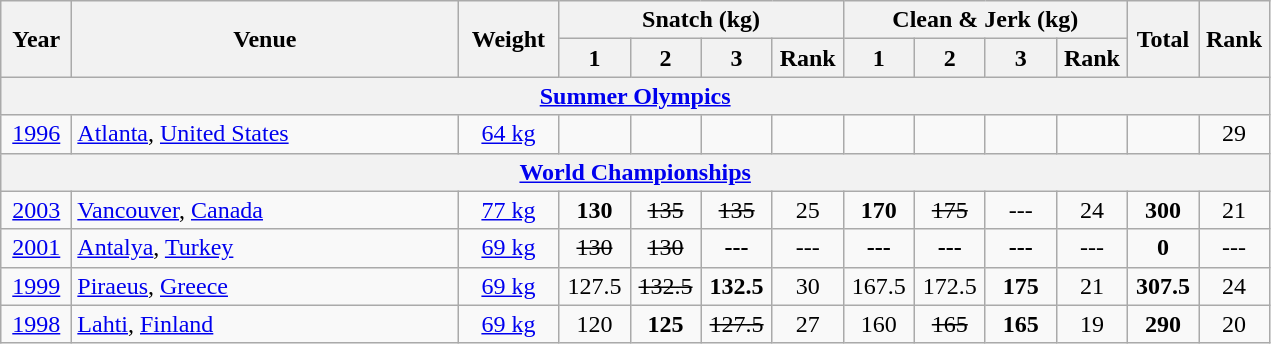<table class = "wikitable" style="text-align:center;">
<tr>
<th rowspan=2 width=40>Year</th>
<th rowspan=2 width=250>Venue</th>
<th rowspan=2 width=60>Weight</th>
<th colspan=4>Snatch (kg)</th>
<th colspan=4>Clean & Jerk (kg)</th>
<th rowspan=2 width=40>Total</th>
<th rowspan=2 width=40>Rank</th>
</tr>
<tr>
<th width=40>1</th>
<th width=40>2</th>
<th width=40>3</th>
<th width=40>Rank</th>
<th width=40>1</th>
<th width=40>2</th>
<th width=40>3</th>
<th width=40>Rank</th>
</tr>
<tr>
<th colspan=13><a href='#'>Summer Olympics</a></th>
</tr>
<tr>
<td><a href='#'>1996</a></td>
<td align=left> <a href='#'>Atlanta</a>, <a href='#'>United States</a></td>
<td><a href='#'>64 kg</a></td>
<td></td>
<td></td>
<td></td>
<td></td>
<td></td>
<td></td>
<td></td>
<td></td>
<td></td>
<td>29</td>
</tr>
<tr>
<th colspan=13><a href='#'>World Championships</a></th>
</tr>
<tr>
<td><a href='#'>2003</a></td>
<td align=left> <a href='#'>Vancouver</a>, <a href='#'>Canada</a></td>
<td><a href='#'>77 kg</a></td>
<td><strong>130</strong></td>
<td><s>135</s></td>
<td><s>135</s></td>
<td>25</td>
<td><strong>170</strong></td>
<td><s>175</s></td>
<td>---</td>
<td>24</td>
<td><strong>300</strong></td>
<td>21</td>
</tr>
<tr>
<td><a href='#'>2001</a></td>
<td align=left> <a href='#'>Antalya</a>, <a href='#'>Turkey</a></td>
<td><a href='#'>69 kg</a></td>
<td><s>130</s></td>
<td><s>130</s></td>
<td><strong>---</strong></td>
<td>---</td>
<td><strong>---</strong></td>
<td><strong>---</strong></td>
<td><strong>---</strong></td>
<td>---</td>
<td><strong>0</strong></td>
<td>---</td>
</tr>
<tr>
<td><a href='#'>1999</a></td>
<td align=left> <a href='#'>Piraeus</a>, <a href='#'>Greece</a></td>
<td><a href='#'>69 kg</a></td>
<td>127.5</td>
<td><s>132.5</s></td>
<td><strong>132.5</strong></td>
<td>30</td>
<td>167.5</td>
<td>172.5</td>
<td><strong>175</strong></td>
<td>21</td>
<td><strong>307.5</strong></td>
<td>24</td>
</tr>
<tr>
<td><a href='#'>1998</a></td>
<td align=left> <a href='#'>Lahti</a>, <a href='#'>Finland</a></td>
<td><a href='#'>69 kg</a></td>
<td>120</td>
<td><strong>125</strong></td>
<td><s>127.5</s></td>
<td>27</td>
<td>160</td>
<td><s>165</s></td>
<td><strong>165</strong></td>
<td>19</td>
<td><strong>290</strong></td>
<td>20</td>
</tr>
</table>
